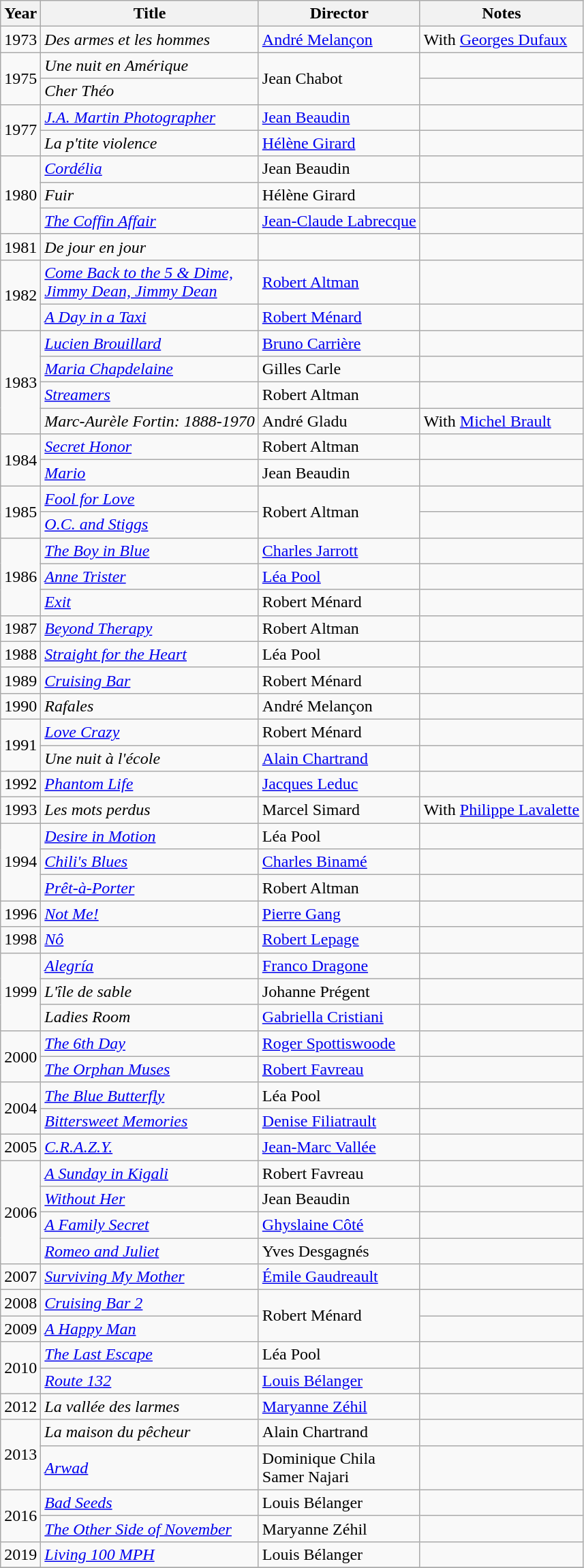<table class="wikitable">
<tr>
<th>Year</th>
<th>Title</th>
<th>Director</th>
<th>Notes</th>
</tr>
<tr>
<td>1973</td>
<td><em>Des armes et les hommes</em></td>
<td><a href='#'>André Melançon</a></td>
<td>With <a href='#'>Georges Dufaux</a></td>
</tr>
<tr>
<td rowspan=2>1975</td>
<td><em>Une nuit en Amérique</em></td>
<td rowspan=2>Jean Chabot</td>
<td></td>
</tr>
<tr>
<td><em>Cher Théo</em></td>
<td></td>
</tr>
<tr>
<td rowspan=2>1977</td>
<td><em><a href='#'>J.A. Martin Photographer</a></em></td>
<td><a href='#'>Jean Beaudin</a></td>
<td></td>
</tr>
<tr>
<td><em>La p'tite violence</em></td>
<td><a href='#'>Hélène Girard</a></td>
<td></td>
</tr>
<tr>
<td rowspan=3>1980</td>
<td><em><a href='#'>Cordélia</a></em></td>
<td>Jean Beaudin</td>
<td></td>
</tr>
<tr>
<td><em>Fuir</em></td>
<td>Hélène Girard</td>
<td></td>
</tr>
<tr>
<td><em><a href='#'>The Coffin Affair</a></em></td>
<td><a href='#'>Jean-Claude Labrecque</a></td>
<td></td>
</tr>
<tr>
<td>1981</td>
<td><em>De jour en jour</em></td>
<td></td>
<td></td>
</tr>
<tr>
<td rowspan=2>1982</td>
<td><em><a href='#'>Come Back to the 5 & Dime,<br>Jimmy Dean, Jimmy Dean</a></em></td>
<td><a href='#'>Robert Altman</a></td>
<td></td>
</tr>
<tr>
<td><em><a href='#'>A Day in a Taxi</a></em></td>
<td><a href='#'>Robert Ménard</a></td>
<td></td>
</tr>
<tr>
<td rowspan=4>1983</td>
<td><em><a href='#'>Lucien Brouillard</a></em></td>
<td><a href='#'>Bruno Carrière</a></td>
<td></td>
</tr>
<tr>
<td><em><a href='#'>Maria Chapdelaine</a></em></td>
<td>Gilles Carle</td>
<td></td>
</tr>
<tr>
<td><em><a href='#'>Streamers</a></em></td>
<td>Robert Altman</td>
<td></td>
</tr>
<tr>
<td><em>Marc-Aurèle Fortin: 1888-1970</em></td>
<td>André Gladu</td>
<td>With <a href='#'>Michel Brault</a></td>
</tr>
<tr>
<td rowspan=2>1984</td>
<td><em><a href='#'>Secret Honor</a></em></td>
<td>Robert Altman</td>
<td></td>
</tr>
<tr>
<td><em><a href='#'>Mario</a></em></td>
<td>Jean Beaudin</td>
<td></td>
</tr>
<tr>
<td rowspan=2>1985</td>
<td><em><a href='#'>Fool for Love</a></em></td>
<td rowspan=2>Robert Altman</td>
<td></td>
</tr>
<tr>
<td><em><a href='#'>O.C. and Stiggs</a></em></td>
<td></td>
</tr>
<tr>
<td rowspan=3>1986</td>
<td><em><a href='#'>The Boy in Blue</a></em></td>
<td><a href='#'>Charles Jarrott</a></td>
<td></td>
</tr>
<tr>
<td><em><a href='#'>Anne Trister</a></em></td>
<td><a href='#'>Léa Pool</a></td>
<td></td>
</tr>
<tr>
<td><em><a href='#'>Exit</a></em></td>
<td>Robert Ménard</td>
<td></td>
</tr>
<tr>
<td>1987</td>
<td><em><a href='#'>Beyond Therapy</a></em></td>
<td>Robert Altman</td>
<td></td>
</tr>
<tr>
<td>1988</td>
<td><em><a href='#'>Straight for the Heart</a></em></td>
<td>Léa Pool</td>
<td></td>
</tr>
<tr>
<td>1989</td>
<td><em><a href='#'>Cruising Bar</a></em></td>
<td>Robert Ménard</td>
<td></td>
</tr>
<tr>
<td>1990</td>
<td><em>Rafales</em></td>
<td>André Melançon</td>
<td></td>
</tr>
<tr>
<td rowspan=2>1991</td>
<td><em><a href='#'>Love Crazy</a></em></td>
<td>Robert Ménard</td>
<td></td>
</tr>
<tr>
<td><em>Une nuit à l'école</em></td>
<td><a href='#'>Alain Chartrand</a></td>
<td></td>
</tr>
<tr>
<td>1992</td>
<td><em><a href='#'>Phantom Life</a></em></td>
<td><a href='#'>Jacques Leduc</a></td>
<td></td>
</tr>
<tr>
<td>1993</td>
<td><em>Les mots perdus</em></td>
<td>Marcel Simard</td>
<td>With <a href='#'>Philippe Lavalette</a></td>
</tr>
<tr>
<td rowspan=3>1994</td>
<td><em><a href='#'>Desire in Motion</a></em></td>
<td>Léa Pool</td>
<td></td>
</tr>
<tr>
<td><em><a href='#'>Chili's Blues</a></em></td>
<td><a href='#'>Charles Binamé</a></td>
<td></td>
</tr>
<tr>
<td><em><a href='#'>Prêt-à-Porter</a></em></td>
<td>Robert Altman</td>
<td></td>
</tr>
<tr>
<td>1996</td>
<td><em><a href='#'>Not Me!</a></em></td>
<td><a href='#'>Pierre Gang</a></td>
<td></td>
</tr>
<tr>
<td>1998</td>
<td><em><a href='#'>Nô</a></em></td>
<td><a href='#'>Robert Lepage</a></td>
<td></td>
</tr>
<tr>
<td rowspan=3>1999</td>
<td><em><a href='#'>Alegría</a></em></td>
<td><a href='#'>Franco Dragone</a></td>
<td></td>
</tr>
<tr>
<td><em>L'île de sable</em></td>
<td>Johanne Prégent</td>
<td></td>
</tr>
<tr>
<td><em>Ladies Room</em></td>
<td><a href='#'>Gabriella Cristiani</a></td>
<td></td>
</tr>
<tr>
<td rowspan=2>2000</td>
<td><em><a href='#'>The 6th Day</a></em></td>
<td><a href='#'>Roger Spottiswoode</a></td>
<td></td>
</tr>
<tr>
<td><em><a href='#'>The Orphan Muses</a></em></td>
<td><a href='#'>Robert Favreau</a></td>
<td></td>
</tr>
<tr>
<td rowspan=2>2004</td>
<td><em><a href='#'>The Blue Butterfly</a></em></td>
<td>Léa Pool</td>
<td></td>
</tr>
<tr>
<td><em><a href='#'>Bittersweet Memories</a></em></td>
<td><a href='#'>Denise Filiatrault</a></td>
<td></td>
</tr>
<tr>
<td>2005</td>
<td><em><a href='#'>C.R.A.Z.Y.</a></em></td>
<td><a href='#'>Jean-Marc Vallée</a></td>
<td></td>
</tr>
<tr>
<td rowspan=4>2006</td>
<td><em><a href='#'>A Sunday in Kigali</a></em></td>
<td>Robert Favreau</td>
<td></td>
</tr>
<tr>
<td><em><a href='#'>Without Her</a></em></td>
<td>Jean Beaudin</td>
<td></td>
</tr>
<tr>
<td><em><a href='#'>A Family Secret</a></em></td>
<td><a href='#'>Ghyslaine Côté</a></td>
<td></td>
</tr>
<tr>
<td><em><a href='#'>Romeo and Juliet</a></em></td>
<td>Yves Desgagnés</td>
<td></td>
</tr>
<tr>
<td>2007</td>
<td><em><a href='#'>Surviving My Mother</a></em></td>
<td><a href='#'>Émile Gaudreault</a></td>
<td></td>
</tr>
<tr>
<td>2008</td>
<td><em><a href='#'>Cruising Bar 2</a></em></td>
<td rowspan=2>Robert Ménard</td>
<td></td>
</tr>
<tr>
<td>2009</td>
<td><em><a href='#'>A Happy Man</a></em></td>
<td></td>
</tr>
<tr>
<td rowspan=2>2010</td>
<td><em><a href='#'>The Last Escape</a></em></td>
<td>Léa Pool</td>
<td></td>
</tr>
<tr>
<td><em><a href='#'>Route 132</a></em></td>
<td><a href='#'>Louis Bélanger</a></td>
<td></td>
</tr>
<tr>
<td>2012</td>
<td><em>La vallée des larmes</em></td>
<td><a href='#'>Maryanne Zéhil</a></td>
<td></td>
</tr>
<tr>
<td rowspan=2>2013</td>
<td><em>La maison du pêcheur</em></td>
<td>Alain Chartrand</td>
</tr>
<tr>
<td><em><a href='#'>Arwad</a></em></td>
<td>Dominique Chila<br>Samer Najari</td>
<td></td>
</tr>
<tr>
<td rowspan=2>2016</td>
<td><em><a href='#'>Bad Seeds</a></em></td>
<td>Louis Bélanger</td>
<td></td>
</tr>
<tr>
<td><em><a href='#'>The Other Side of November</a></em></td>
<td>Maryanne Zéhil</td>
<td></td>
</tr>
<tr>
<td>2019</td>
<td><em><a href='#'>Living 100 MPH</a></em></td>
<td>Louis Bélanger</td>
<td></td>
</tr>
<tr>
</tr>
</table>
